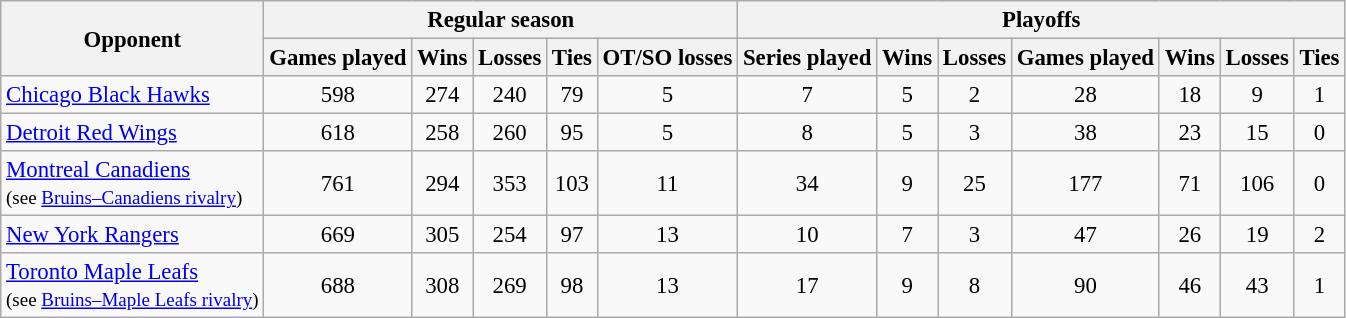<table class="wikitable unsortable" style="text-align:center; font-size:95%;">
<tr>
<th rowspan="2">Opponent</th>
<th colspan="5">Regular season</th>
<th colspan="8">Playoffs</th>
</tr>
<tr>
<th>Games played</th>
<th>Wins</th>
<th>Losses</th>
<th>Ties</th>
<th>OT/SO losses</th>
<th>Series played</th>
<th>Wins</th>
<th>Losses</th>
<th>Games played</th>
<th>Wins</th>
<th>Losses</th>
<th>Ties</th>
</tr>
<tr>
<td style="text-align:left;"><a href='#'>Chicago Black Hawks</a></td>
<td>598</td>
<td>274</td>
<td>240</td>
<td>79</td>
<td>5</td>
<td>7</td>
<td>5</td>
<td>2</td>
<td>28</td>
<td>18</td>
<td>9</td>
<td>1</td>
</tr>
<tr>
<td style="text-align:left;"><a href='#'>Detroit Red Wings</a></td>
<td>618</td>
<td>258</td>
<td>260</td>
<td>95</td>
<td>5</td>
<td>8</td>
<td>5</td>
<td>3</td>
<td>38</td>
<td>23</td>
<td>15</td>
<td>0</td>
</tr>
<tr>
<td style="text-align:left;"><a href='#'>Montreal Canadiens</a><br><small>(see <a href='#'>Bruins–Canadiens rivalry</a>)</small></td>
<td>761</td>
<td>294</td>
<td>353</td>
<td>103</td>
<td>11</td>
<td>34</td>
<td>9</td>
<td>25</td>
<td>177</td>
<td>71</td>
<td>106</td>
<td>0</td>
</tr>
<tr>
<td style="text-align:left;"><a href='#'>New York Rangers</a></td>
<td>669</td>
<td>305</td>
<td>254</td>
<td>97</td>
<td>13</td>
<td>10</td>
<td>7</td>
<td>3</td>
<td>47</td>
<td>26</td>
<td>19</td>
<td>2</td>
</tr>
<tr>
<td style="text-align:left;"><a href='#'>Toronto Maple Leafs</a><br><small>(see <a href='#'>Bruins–Maple Leafs rivalry</a>)</small></td>
<td>688</td>
<td>308</td>
<td>269</td>
<td>98</td>
<td>13</td>
<td>17</td>
<td>9</td>
<td>8</td>
<td>90</td>
<td>46</td>
<td>43</td>
<td>1</td>
</tr>
</table>
